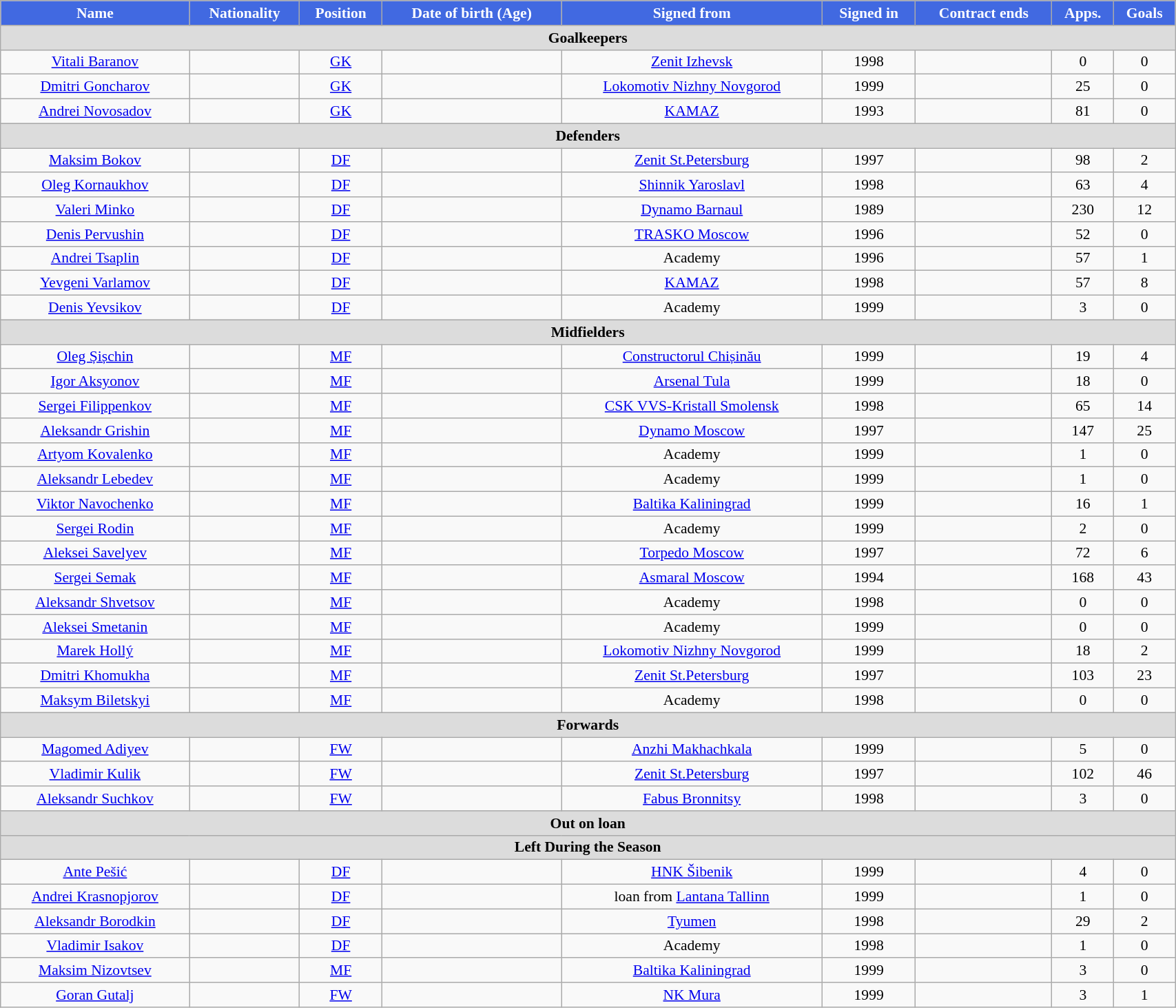<table class="wikitable"  style="text-align:center; font-size:90%; width:90%;">
<tr>
<th style="background:#4169E1; color:white; text-align:center;">Name</th>
<th style="background:#4169E1; color:white; text-align:center;">Nationality</th>
<th style="background:#4169E1; color:white; text-align:center;">Position</th>
<th style="background:#4169E1; color:white; text-align:center;">Date of birth (Age)</th>
<th style="background:#4169E1; color:white; text-align:center;">Signed from</th>
<th style="background:#4169E1; color:white; text-align:center;">Signed in</th>
<th style="background:#4169E1; color:white; text-align:center;">Contract ends</th>
<th style="background:#4169E1; color:white; text-align:center;">Apps.</th>
<th style="background:#4169E1; color:white; text-align:center;">Goals</th>
</tr>
<tr>
<th colspan="11"  style="background:#dcdcdc; text-align:center;">Goalkeepers</th>
</tr>
<tr>
<td><a href='#'>Vitali Baranov</a></td>
<td></td>
<td><a href='#'>GK</a></td>
<td></td>
<td><a href='#'>Zenit Izhevsk</a></td>
<td>1998</td>
<td></td>
<td>0</td>
<td>0</td>
</tr>
<tr>
<td><a href='#'>Dmitri Goncharov</a></td>
<td></td>
<td><a href='#'>GK</a></td>
<td></td>
<td><a href='#'>Lokomotiv Nizhny Novgorod</a></td>
<td>1999</td>
<td></td>
<td>25</td>
<td>0</td>
</tr>
<tr>
<td><a href='#'>Andrei Novosadov</a></td>
<td></td>
<td><a href='#'>GK</a></td>
<td></td>
<td><a href='#'>KAMAZ</a></td>
<td>1993</td>
<td></td>
<td>81</td>
<td>0</td>
</tr>
<tr>
<th colspan="11"  style="background:#dcdcdc; text-align:center;">Defenders</th>
</tr>
<tr>
<td><a href='#'>Maksim Bokov</a></td>
<td></td>
<td><a href='#'>DF</a></td>
<td></td>
<td><a href='#'>Zenit St.Petersburg</a></td>
<td>1997</td>
<td></td>
<td>98</td>
<td>2</td>
</tr>
<tr>
<td><a href='#'>Oleg Kornaukhov</a></td>
<td></td>
<td><a href='#'>DF</a></td>
<td></td>
<td><a href='#'>Shinnik Yaroslavl</a></td>
<td>1998</td>
<td></td>
<td>63</td>
<td>4</td>
</tr>
<tr>
<td><a href='#'>Valeri Minko</a></td>
<td></td>
<td><a href='#'>DF</a></td>
<td></td>
<td><a href='#'>Dynamo Barnaul</a></td>
<td>1989</td>
<td></td>
<td>230</td>
<td>12</td>
</tr>
<tr>
<td><a href='#'>Denis Pervushin</a></td>
<td></td>
<td><a href='#'>DF</a></td>
<td></td>
<td><a href='#'>TRASKO Moscow</a></td>
<td>1996</td>
<td></td>
<td>52</td>
<td>0</td>
</tr>
<tr>
<td><a href='#'>Andrei Tsaplin</a></td>
<td></td>
<td><a href='#'>DF</a></td>
<td></td>
<td>Academy</td>
<td>1996</td>
<td></td>
<td>57</td>
<td>1</td>
</tr>
<tr>
<td><a href='#'>Yevgeni Varlamov</a></td>
<td></td>
<td><a href='#'>DF</a></td>
<td></td>
<td><a href='#'>KAMAZ</a></td>
<td>1998</td>
<td></td>
<td>57</td>
<td>8</td>
</tr>
<tr>
<td><a href='#'>Denis Yevsikov</a></td>
<td></td>
<td><a href='#'>DF</a></td>
<td></td>
<td>Academy</td>
<td>1999</td>
<td></td>
<td>3</td>
<td>0</td>
</tr>
<tr>
<th colspan="11"  style="background:#dcdcdc; text-align:center;">Midfielders</th>
</tr>
<tr>
<td><a href='#'>Oleg Șișchin</a></td>
<td></td>
<td><a href='#'>MF</a></td>
<td></td>
<td><a href='#'>Constructorul Chișinău</a></td>
<td>1999</td>
<td></td>
<td>19</td>
<td>4</td>
</tr>
<tr>
<td><a href='#'>Igor Aksyonov</a></td>
<td></td>
<td><a href='#'>MF</a></td>
<td></td>
<td><a href='#'>Arsenal Tula</a></td>
<td>1999</td>
<td></td>
<td>18</td>
<td>0</td>
</tr>
<tr>
<td><a href='#'>Sergei Filippenkov</a></td>
<td></td>
<td><a href='#'>MF</a></td>
<td></td>
<td><a href='#'>CSK VVS-Kristall Smolensk</a></td>
<td>1998</td>
<td></td>
<td>65</td>
<td>14</td>
</tr>
<tr>
<td><a href='#'>Aleksandr Grishin</a></td>
<td></td>
<td><a href='#'>MF</a></td>
<td></td>
<td><a href='#'>Dynamo Moscow</a></td>
<td>1997</td>
<td></td>
<td>147</td>
<td>25</td>
</tr>
<tr>
<td><a href='#'>Artyom Kovalenko</a></td>
<td></td>
<td><a href='#'>MF</a></td>
<td></td>
<td>Academy</td>
<td>1999</td>
<td></td>
<td>1</td>
<td>0</td>
</tr>
<tr>
<td><a href='#'>Aleksandr Lebedev</a></td>
<td></td>
<td><a href='#'>MF</a></td>
<td></td>
<td>Academy</td>
<td>1999</td>
<td></td>
<td>1</td>
<td>0</td>
</tr>
<tr>
<td><a href='#'>Viktor Navochenko</a></td>
<td></td>
<td><a href='#'>MF</a></td>
<td></td>
<td><a href='#'>Baltika Kaliningrad</a></td>
<td>1999</td>
<td></td>
<td>16</td>
<td>1</td>
</tr>
<tr>
<td><a href='#'>Sergei Rodin</a></td>
<td></td>
<td><a href='#'>MF</a></td>
<td></td>
<td>Academy</td>
<td>1999</td>
<td></td>
<td>2</td>
<td>0</td>
</tr>
<tr>
<td><a href='#'>Aleksei Savelyev</a></td>
<td></td>
<td><a href='#'>MF</a></td>
<td></td>
<td><a href='#'>Torpedo Moscow</a></td>
<td>1997</td>
<td></td>
<td>72</td>
<td>6</td>
</tr>
<tr>
<td><a href='#'>Sergei Semak</a></td>
<td></td>
<td><a href='#'>MF</a></td>
<td></td>
<td><a href='#'>Asmaral Moscow</a></td>
<td>1994</td>
<td></td>
<td>168</td>
<td>43</td>
</tr>
<tr>
<td><a href='#'>Aleksandr Shvetsov</a></td>
<td></td>
<td><a href='#'>MF</a></td>
<td></td>
<td>Academy</td>
<td>1998</td>
<td></td>
<td>0</td>
<td>0</td>
</tr>
<tr>
<td><a href='#'>Aleksei Smetanin</a></td>
<td></td>
<td><a href='#'>MF</a></td>
<td></td>
<td>Academy</td>
<td>1999</td>
<td></td>
<td>0</td>
<td>0</td>
</tr>
<tr>
<td><a href='#'>Marek Hollý</a></td>
<td></td>
<td><a href='#'>MF</a></td>
<td></td>
<td><a href='#'>Lokomotiv Nizhny Novgorod</a></td>
<td>1999</td>
<td></td>
<td>18</td>
<td>2</td>
</tr>
<tr>
<td><a href='#'>Dmitri Khomukha</a></td>
<td></td>
<td><a href='#'>MF</a></td>
<td></td>
<td><a href='#'>Zenit St.Petersburg</a></td>
<td>1997</td>
<td></td>
<td>103</td>
<td>23</td>
</tr>
<tr>
<td><a href='#'>Maksym Biletskyi</a></td>
<td></td>
<td><a href='#'>MF</a></td>
<td></td>
<td>Academy</td>
<td>1998</td>
<td></td>
<td>0</td>
<td>0</td>
</tr>
<tr>
<th colspan="11"  style="background:#dcdcdc; text-align:center;">Forwards</th>
</tr>
<tr>
<td><a href='#'>Magomed Adiyev</a></td>
<td></td>
<td><a href='#'>FW</a></td>
<td></td>
<td><a href='#'>Anzhi Makhachkala</a></td>
<td>1999</td>
<td></td>
<td>5</td>
<td>0</td>
</tr>
<tr>
<td><a href='#'>Vladimir Kulik</a></td>
<td></td>
<td><a href='#'>FW</a></td>
<td></td>
<td><a href='#'>Zenit St.Petersburg</a></td>
<td>1997</td>
<td></td>
<td>102</td>
<td>46</td>
</tr>
<tr>
<td><a href='#'>Aleksandr Suchkov</a></td>
<td></td>
<td><a href='#'>FW</a></td>
<td></td>
<td><a href='#'>Fabus Bronnitsy</a></td>
<td>1998</td>
<td></td>
<td>3</td>
<td>0</td>
</tr>
<tr>
<th colspan="11"  style="background:#dcdcdc; text-align:center;">Out on loan</th>
</tr>
<tr>
<th colspan="11"  style="background:#dcdcdc; text-align:center;">Left During the Season</th>
</tr>
<tr>
<td><a href='#'>Ante Pešić</a></td>
<td></td>
<td><a href='#'>DF</a></td>
<td></td>
<td><a href='#'>HNK Šibenik</a></td>
<td>1999</td>
<td></td>
<td>4</td>
<td>0</td>
</tr>
<tr>
<td><a href='#'>Andrei Krasnopjorov</a></td>
<td></td>
<td><a href='#'>DF</a></td>
<td></td>
<td>loan from <a href='#'>Lantana Tallinn</a></td>
<td>1999</td>
<td></td>
<td>1</td>
<td>0</td>
</tr>
<tr>
<td><a href='#'>Aleksandr Borodkin</a></td>
<td></td>
<td><a href='#'>DF</a></td>
<td></td>
<td><a href='#'>Tyumen</a></td>
<td>1998</td>
<td></td>
<td>29</td>
<td>2</td>
</tr>
<tr>
<td><a href='#'>Vladimir Isakov</a></td>
<td></td>
<td><a href='#'>DF</a></td>
<td></td>
<td>Academy</td>
<td>1998</td>
<td></td>
<td>1</td>
<td>0</td>
</tr>
<tr>
<td><a href='#'>Maksim Nizovtsev</a></td>
<td></td>
<td><a href='#'>MF</a></td>
<td></td>
<td><a href='#'>Baltika Kaliningrad</a></td>
<td>1999</td>
<td></td>
<td>3</td>
<td>0</td>
</tr>
<tr>
<td><a href='#'>Goran Gutalj</a></td>
<td></td>
<td><a href='#'>FW</a></td>
<td></td>
<td><a href='#'>NK Mura</a></td>
<td>1999</td>
<td></td>
<td>3</td>
<td>1</td>
</tr>
</table>
